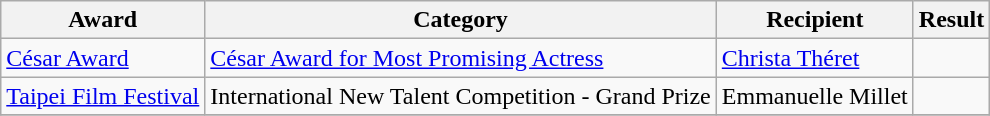<table class="wikitable" style="width:auto;">
<tr>
<th>Award</th>
<th>Category</th>
<th>Recipient</th>
<th>Result</th>
</tr>
<tr>
<td><a href='#'>César Award</a></td>
<td><a href='#'>César Award for Most Promising Actress</a></td>
<td><a href='#'>Christa Théret</a></td>
<td></td>
</tr>
<tr>
<td><a href='#'>Taipei Film Festival</a></td>
<td>International New Talent Competition - Grand Prize</td>
<td>Emmanuelle Millet</td>
<td></td>
</tr>
<tr>
</tr>
</table>
